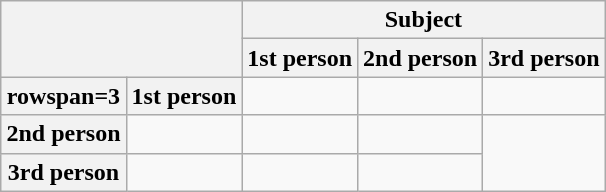<table class="wikitable" style="margin:auto">
<tr>
<th colspan=2 rowspan=2></th>
<th colspan=3>Subject</th>
</tr>
<tr>
<th>1st person</th>
<th>2nd person</th>
<th>3rd person</th>
</tr>
<tr>
<th>rowspan=3 </th>
<th>1st person</th>
<td></td>
<td></td>
<td></td>
</tr>
<tr>
<th>2nd person</th>
<td></td>
<td></td>
<td></td>
</tr>
<tr>
<th>3rd person</th>
<td></td>
<td></td>
<td></td>
</tr>
</table>
